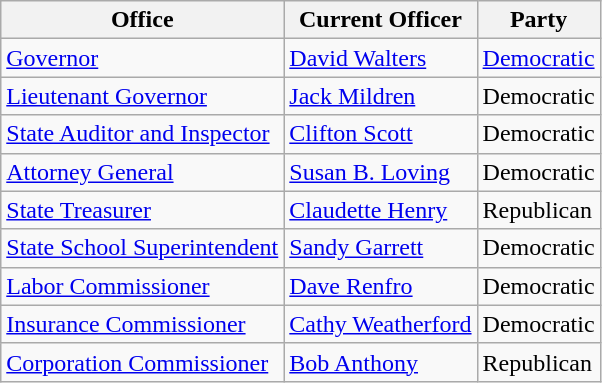<table class=wikitable>
<tr>
<th>Office</th>
<th>Current Officer</th>
<th>Party</th>
</tr>
<tr>
<td><a href='#'>Governor</a></td>
<td><a href='#'>David Walters</a></td>
<td><a href='#'>Democratic</a></td>
</tr>
<tr>
<td><a href='#'>Lieutenant Governor</a></td>
<td><a href='#'>Jack Mildren</a></td>
<td>Democratic</td>
</tr>
<tr>
<td><a href='#'>State Auditor and Inspector</a></td>
<td><a href='#'>Clifton Scott</a></td>
<td>Democratic</td>
</tr>
<tr>
<td><a href='#'>Attorney General</a></td>
<td><a href='#'>Susan B. Loving</a></td>
<td>Democratic</td>
</tr>
<tr>
<td><a href='#'>State Treasurer</a></td>
<td><a href='#'>Claudette Henry</a></td>
<td>Republican</td>
</tr>
<tr>
<td><a href='#'>State School Superintendent</a></td>
<td><a href='#'>Sandy Garrett</a></td>
<td>Democratic</td>
</tr>
<tr>
<td><a href='#'>Labor Commissioner</a></td>
<td><a href='#'>Dave Renfro</a></td>
<td>Democratic</td>
</tr>
<tr>
<td><a href='#'>Insurance Commissioner</a></td>
<td><a href='#'>Cathy Weatherford</a></td>
<td>Democratic</td>
</tr>
<tr>
<td><a href='#'>Corporation Commissioner</a></td>
<td><a href='#'>Bob Anthony</a></td>
<td>Republican</td>
</tr>
</table>
